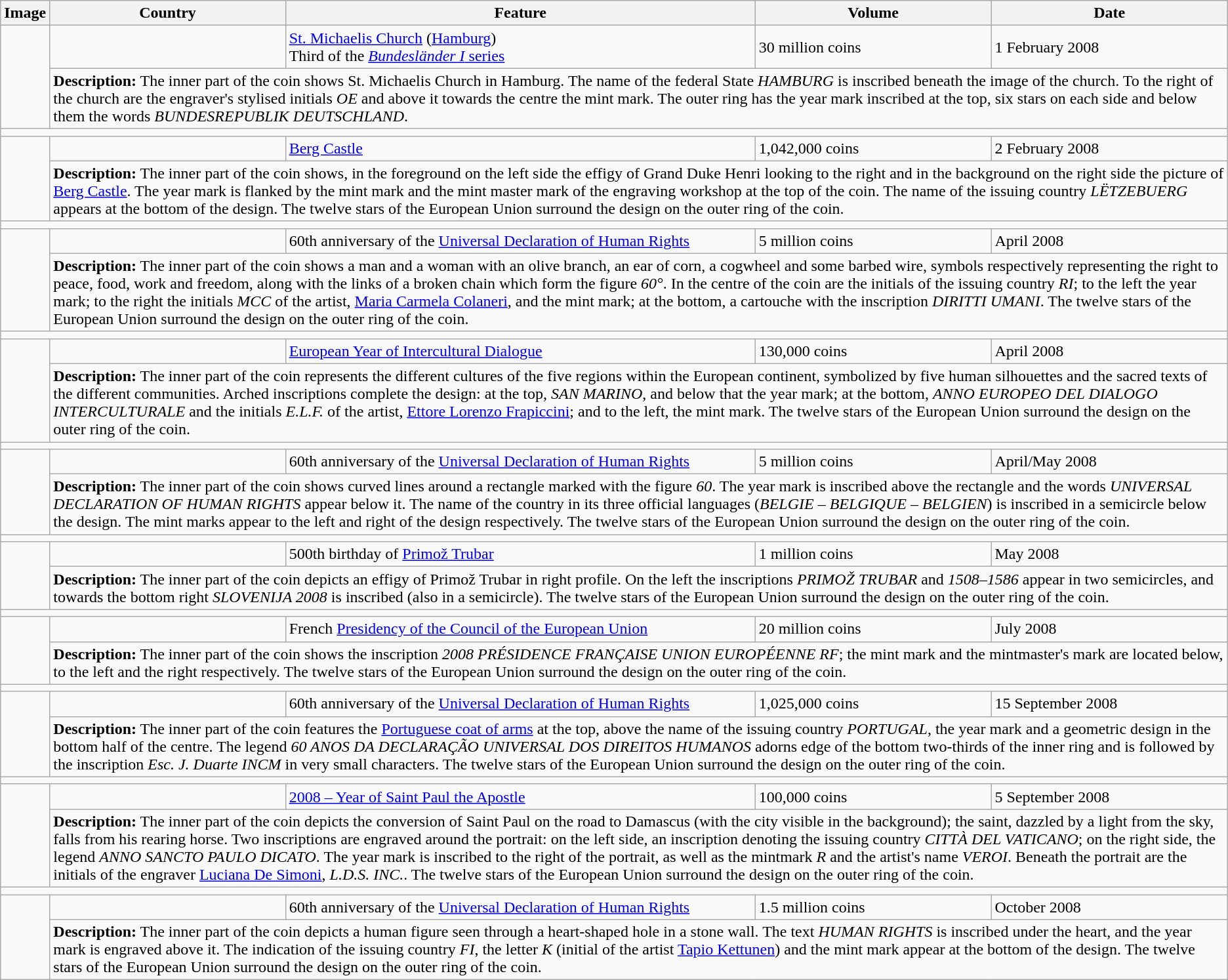<table class="wikitable">
<tr>
<th>Image</th>
<th>Country</th>
<th>Feature</th>
<th>Volume</th>
<th>Date</th>
</tr>
<tr>
<td style="width:160px;" rowspan="2"></td>
<td style="width:20%;"></td>
<td style="width:40%;"><a href='#'>St. Michaelis Church</a> (<a href='#'>Hamburg</a>)<br>Third of the <a href='#'><em>Bundesländer I</em> series</a></td>
<td style="width:20%;">30 million coins</td>
<td style="width:20%;">1 February 2008</td>
</tr>
<tr>
<td colspan="5"><strong>Description:</strong> The inner part of the coin shows St. Michaelis Church in Hamburg. The name of the federal State <em>HAMBURG</em> is inscribed beneath the image of the church. To the right of the church are the engraver's stylised initials <em>OE</em> and above it towards the centre the mint mark. The outer ring has the year mark inscribed at the top, six stars on each side and below them the words <em>BUNDESREPUBLIK DEUTSCHLAND</em>.</td>
</tr>
<tr>
<td colspan="5"></td>
</tr>
<tr>
<td style="width:160px;" rowspan="2"></td>
<td></td>
<td><a href='#'>Berg Castle</a></td>
<td>1,042,000 coins</td>
<td>2 February 2008</td>
</tr>
<tr>
<td colspan="5"><strong>Description:</strong> The inner part of the coin shows, in the foreground on the left side the effigy of Grand Duke Henri looking to the right and in the background on the right side the picture of <a href='#'>Berg Castle</a>. The year mark is flanked by the mint mark and the mint master mark of the engraving workshop at the top of the coin. The name of the issuing country <em>LËTZEBUERG</em> appears at the bottom of the design. The twelve stars of the European Union surround the design on the outer ring of the coin.</td>
</tr>
<tr>
<td colspan="5"></td>
</tr>
<tr>
<td style="width:160px;" rowspan="2"></td>
<td></td>
<td>60th anniversary of the <a href='#'>Universal Declaration of Human Rights</a></td>
<td>5 million coins</td>
<td>April 2008</td>
</tr>
<tr>
<td colspan="5"><strong>Description:</strong> The inner part of the coin shows a man and a woman with an olive branch, an ear of corn, a cogwheel and some barbed wire, symbols respectively representing the right to peace, food, work and freedom, along with the links of a broken chain which form the figure <em>60°</em>. In the centre of the coin are the initials of the issuing country <em>RI</em>; to the left the year mark; to the right the initials <em>MCC</em> of the artist, <a href='#'>Maria Carmela Colaneri</a>, and the mint mark; at the bottom, a cartouche with the inscription <em>DIRITTI UMANI</em>. The twelve stars of the European Union surround the design on the outer ring of the coin.</td>
</tr>
<tr>
<td colspan="5"></td>
</tr>
<tr>
<td style="width:160px;" rowspan="2"></td>
<td></td>
<td><a href='#'>European Year of Intercultural Dialogue</a></td>
<td>130,000 coins</td>
<td>April 2008</td>
</tr>
<tr>
<td colspan="5"><strong>Description:</strong> The inner part of the coin represents the different cultures of the five regions within the European continent, symbolized by five human silhouettes and the sacred texts of the different communities. Arched inscriptions complete the design: at the top, <em>SAN MARINO</em>, and below that the year mark; at the bottom, <em>ANNO EUROPEO DEL DIALOGO INTERCULTURALE</em> and the initials <em>E.L.F.</em> of the artist, <a href='#'>Ettore Lorenzo Frapiccini</a>; and to the left, the mint mark. The twelve stars of the European Union surround the design on the outer ring of the coin.</td>
</tr>
<tr>
<td colspan="5"></td>
</tr>
<tr>
<td style="width:160px;" rowspan="2"></td>
<td style="width:20%;"></td>
<td style="width:40%;">60th anniversary of the <a href='#'>Universal Declaration of Human Rights</a></td>
<td style="width:20%;">5 million coins</td>
<td style="width:20%;">April/May 2008</td>
</tr>
<tr>
<td colspan="5"><strong>Description:</strong> The inner part of the coin shows curved lines around a rectangle marked with the figure <em>60</em>. The year mark is inscribed above the rectangle and the words <em>UNIVERSAL DECLARATION OF HUMAN RIGHTS</em> appear below it. The name of the country in its three official languages (<em>BELGIE – BELGIQUE – BELGIEN</em>) is inscribed in a semicircle below the design. The mint marks appear to the left and right of the design respectively. The twelve stars of the European Union surround the design on the outer ring of the coin.</td>
</tr>
<tr>
<td colspan="5"></td>
</tr>
<tr>
<td style="width:160px;" rowspan="2"></td>
<td></td>
<td>500th birthday of <a href='#'>Primož Trubar</a></td>
<td>1 million coins</td>
<td>May 2008</td>
</tr>
<tr>
<td colspan="5"><strong>Description:</strong> The inner part of the coin depicts an effigy of Primož Trubar in right profile. On the left the inscriptions <em>PRIMOŽ TRUBAR</em> and <em>1508–1586</em> appear in two semicircles, and towards the bottom right <em>SLOVENIJA 2008</em> is inscribed (also in a semicircle). The twelve stars of the European Union surround the design on the outer ring of the coin.</td>
</tr>
<tr>
<td colspan="5"></td>
</tr>
<tr>
<td style="width:160px;" rowspan="2"></td>
<td style="width:20%;"></td>
<td style="width:40%;">French <a href='#'>Presidency of the Council of the European Union</a></td>
<td style="width:20%;">20 million coins</td>
<td style="width:20%;">July 2008</td>
</tr>
<tr>
<td colspan="5"><strong>Description:</strong> The inner part of the coin shows the inscription <em>2008 PRÉSIDENCE FRANÇAISE UNION EUROPÉENNE RF</em>; the mint mark and the mintmaster's mark are located below, to the left and the right respectively. The twelve stars of the European Union surround the design on the outer ring of the coin.</td>
</tr>
<tr>
<td colspan="5"></td>
</tr>
<tr>
<td style="width:160px;" rowspan="2"></td>
<td></td>
<td>60th anniversary of the <a href='#'>Universal Declaration of Human Rights</a></td>
<td>1,025,000 coins</td>
<td>15 September 2008</td>
</tr>
<tr>
<td colspan="5"><strong>Description:</strong> The inner part of the coin features the <a href='#'>Portuguese coat of arms</a> at the top, above the name of the issuing country <em>PORTUGAL</em>, the year mark and a geometric design in the bottom half of the centre. The legend <em>60 ANOS DA DECLARAÇÃO UNIVERSAL DOS DIREITOS HUMANOS</em> adorns edge of the bottom two-thirds of the inner ring and is followed by the inscription <em>Esc. J. Duarte INCM</em> in very small characters. The twelve stars of the European Union surround the design on the outer ring of the coin.</td>
</tr>
<tr>
<td colspan="5"></td>
</tr>
<tr>
<td style="width:160px;" rowspan="2"></td>
<td></td>
<td><a href='#'>2008 – Year of Saint Paul the Apostle</a></td>
<td>100,000 coins</td>
<td>5 September 2008</td>
</tr>
<tr>
<td colspan="5"><strong>Description:</strong> The inner part of the coin depicts the conversion of Saint Paul on the road to Damascus (with the city visible in the background); the saint, dazzled by a light from the sky, falls from his rearing horse. Two inscriptions are engraved around the portrait: on the left side, an inscription denoting the issuing country <em>CITTÀ DEL VATICANO</em>; on the right side, the legend <em>ANNO SANCTO PAULO DICATO</em>. The year mark is inscribed to the right of the portrait, as well as the mintmark <em>R</em> and the artist's name <em>VEROI</em>. Beneath the portrait are the initials of the engraver <a href='#'>Luciana De Simoni</a>, <em>L.D.S. INC.</em>. The twelve stars of the European Union surround the design on the outer ring of the coin.</td>
</tr>
<tr>
<td colspan="5"></td>
</tr>
<tr>
<td style="width:160px;" rowspan="2"></td>
<td></td>
<td>60th anniversary of the <a href='#'>Universal Declaration of Human Rights</a></td>
<td>1.5 million coins</td>
<td>October 2008</td>
</tr>
<tr>
<td colspan="5"><strong>Description:</strong> The inner part of the coin depicts a human figure seen through a heart-shaped hole in a stone wall. The text <em>HUMAN RIGHTS</em> is inscribed under the heart, and the year mark is engraved above it. The indication of the issuing country <em>FI</em>, the letter <em>K</em> (initial of the artist <a href='#'>Tapio Kettunen</a>) and the mint mark appear at the bottom of the design. The twelve stars of the European Union surround the design on the outer ring of the coin.</td>
</tr>
</table>
